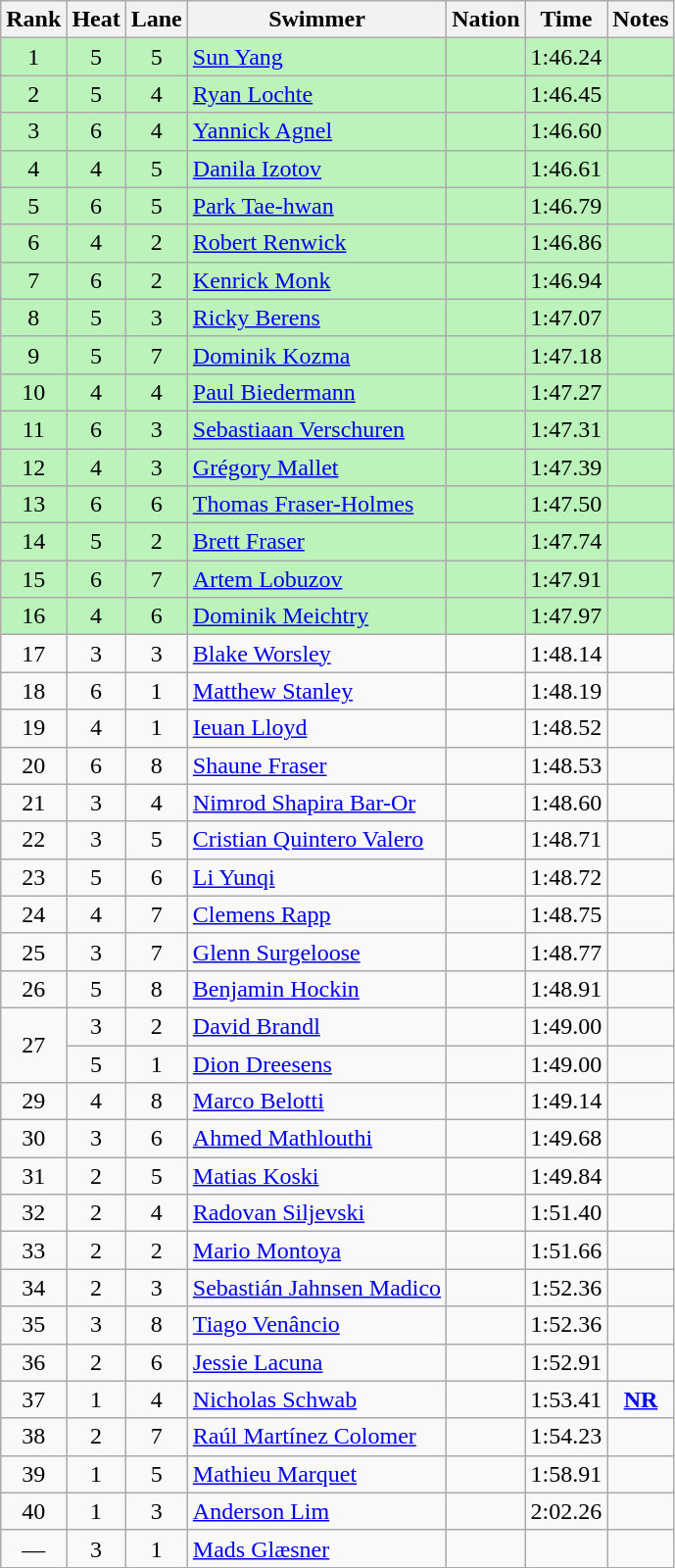<table class="wikitable sortable" style="text-align:center">
<tr>
<th>Rank</th>
<th>Heat</th>
<th>Lane</th>
<th>Swimmer</th>
<th>Nation</th>
<th>Time</th>
<th>Notes</th>
</tr>
<tr bgcolor=bbf3bb>
<td>1</td>
<td>5</td>
<td>5</td>
<td align=left><a href='#'>Sun Yang</a></td>
<td align=left></td>
<td>1:46.24</td>
<td></td>
</tr>
<tr bgcolor=bbf3bb>
<td>2</td>
<td>5</td>
<td>4</td>
<td align=left><a href='#'>Ryan Lochte</a></td>
<td align=left></td>
<td>1:46.45</td>
<td></td>
</tr>
<tr bgcolor=bbf3bb>
<td>3</td>
<td>6</td>
<td>4</td>
<td align=left><a href='#'>Yannick Agnel</a></td>
<td align=left></td>
<td>1:46.60</td>
<td></td>
</tr>
<tr bgcolor=bbf3bb>
<td>4</td>
<td>4</td>
<td>5</td>
<td align=left><a href='#'>Danila Izotov</a></td>
<td align=left></td>
<td>1:46.61</td>
<td></td>
</tr>
<tr bgcolor=bbf3bb>
<td>5</td>
<td>6</td>
<td>5</td>
<td align=left><a href='#'>Park Tae-hwan</a></td>
<td align=left></td>
<td>1:46.79</td>
<td></td>
</tr>
<tr bgcolor=bbf3bb>
<td>6</td>
<td>4</td>
<td>2</td>
<td align=left><a href='#'>Robert Renwick</a></td>
<td align=left></td>
<td>1:46.86</td>
<td></td>
</tr>
<tr bgcolor=bbf3bb>
<td>7</td>
<td>6</td>
<td>2</td>
<td align=left><a href='#'>Kenrick Monk</a></td>
<td align=left></td>
<td>1:46.94</td>
<td></td>
</tr>
<tr bgcolor=bbf3bb>
<td>8</td>
<td>5</td>
<td>3</td>
<td align=left><a href='#'>Ricky Berens</a></td>
<td align=left></td>
<td>1:47.07</td>
<td></td>
</tr>
<tr bgcolor=bbf3bb>
<td>9</td>
<td>5</td>
<td>7</td>
<td align=left><a href='#'>Dominik Kozma</a></td>
<td align=left></td>
<td>1:47.18</td>
<td></td>
</tr>
<tr bgcolor=bbf3bb>
<td>10</td>
<td>4</td>
<td>4</td>
<td align=left><a href='#'>Paul Biedermann</a></td>
<td align=left></td>
<td>1:47.27</td>
<td></td>
</tr>
<tr bgcolor=bbf3bb>
<td>11</td>
<td>6</td>
<td>3</td>
<td align=left><a href='#'>Sebastiaan Verschuren</a></td>
<td align=left></td>
<td>1:47.31</td>
<td></td>
</tr>
<tr bgcolor=bbf3bb>
<td>12</td>
<td>4</td>
<td>3</td>
<td align=left><a href='#'>Grégory Mallet</a></td>
<td align=left></td>
<td>1:47.39</td>
<td></td>
</tr>
<tr bgcolor=bbf3bb>
<td>13</td>
<td>6</td>
<td>6</td>
<td align=left><a href='#'>Thomas Fraser-Holmes</a></td>
<td align=left></td>
<td>1:47.50</td>
<td></td>
</tr>
<tr bgcolor=bbf3bb>
<td>14</td>
<td>5</td>
<td>2</td>
<td align=left><a href='#'>Brett Fraser</a></td>
<td align=left></td>
<td>1:47.74</td>
<td></td>
</tr>
<tr bgcolor=bbf3bb>
<td>15</td>
<td>6</td>
<td>7</td>
<td align=left><a href='#'>Artem Lobuzov</a></td>
<td align=left></td>
<td>1:47.91</td>
<td></td>
</tr>
<tr bgcolor=bbf3bb>
<td>16</td>
<td>4</td>
<td>6</td>
<td align=left><a href='#'>Dominik Meichtry</a></td>
<td align=left></td>
<td>1:47.97</td>
<td></td>
</tr>
<tr>
<td>17</td>
<td>3</td>
<td>3</td>
<td align=left><a href='#'>Blake Worsley</a></td>
<td align=left></td>
<td>1:48.14</td>
<td></td>
</tr>
<tr>
<td>18</td>
<td>6</td>
<td>1</td>
<td align=left><a href='#'>Matthew Stanley</a></td>
<td align=left></td>
<td>1:48.19</td>
<td></td>
</tr>
<tr>
<td>19</td>
<td>4</td>
<td>1</td>
<td align=left><a href='#'>Ieuan Lloyd</a></td>
<td align=left></td>
<td>1:48.52</td>
<td></td>
</tr>
<tr>
<td>20</td>
<td>6</td>
<td>8</td>
<td align=left><a href='#'>Shaune Fraser</a></td>
<td align=left></td>
<td>1:48.53</td>
<td></td>
</tr>
<tr>
<td>21</td>
<td>3</td>
<td>4</td>
<td align=left><a href='#'>Nimrod Shapira Bar-Or</a></td>
<td align=left></td>
<td>1:48.60</td>
<td></td>
</tr>
<tr>
<td>22</td>
<td>3</td>
<td>5</td>
<td align=left><a href='#'>Cristian Quintero Valero</a></td>
<td align=left></td>
<td>1:48.71</td>
<td></td>
</tr>
<tr>
<td>23</td>
<td>5</td>
<td>6</td>
<td align=left><a href='#'>Li Yunqi</a></td>
<td align=left></td>
<td>1:48.72</td>
<td></td>
</tr>
<tr>
<td>24</td>
<td>4</td>
<td>7</td>
<td align=left><a href='#'>Clemens Rapp</a></td>
<td align=left></td>
<td>1:48.75</td>
<td></td>
</tr>
<tr>
<td>25</td>
<td>3</td>
<td>7</td>
<td align=left><a href='#'>Glenn Surgeloose</a></td>
<td align=left></td>
<td>1:48.77</td>
<td></td>
</tr>
<tr>
<td>26</td>
<td>5</td>
<td>8</td>
<td align=left><a href='#'>Benjamin Hockin</a></td>
<td align=left></td>
<td>1:48.91</td>
<td></td>
</tr>
<tr>
<td rowspan=2>27</td>
<td>3</td>
<td>2</td>
<td align=left><a href='#'>David Brandl</a></td>
<td align=left></td>
<td>1:49.00</td>
<td></td>
</tr>
<tr>
<td>5</td>
<td>1</td>
<td align=left><a href='#'>Dion Dreesens</a></td>
<td align=left></td>
<td>1:49.00</td>
<td></td>
</tr>
<tr>
<td>29</td>
<td>4</td>
<td>8</td>
<td align=left><a href='#'>Marco Belotti</a></td>
<td align=left></td>
<td>1:49.14</td>
<td></td>
</tr>
<tr>
<td>30</td>
<td>3</td>
<td>6</td>
<td align=left><a href='#'>Ahmed Mathlouthi</a></td>
<td align=left></td>
<td>1:49.68</td>
<td></td>
</tr>
<tr>
<td>31</td>
<td>2</td>
<td>5</td>
<td align=left><a href='#'>Matias Koski</a></td>
<td align=left></td>
<td>1:49.84</td>
<td></td>
</tr>
<tr>
<td>32</td>
<td>2</td>
<td>4</td>
<td align=left><a href='#'>Radovan Siljevski</a></td>
<td align=left></td>
<td>1:51.40</td>
<td></td>
</tr>
<tr>
<td>33</td>
<td>2</td>
<td>2</td>
<td align=left><a href='#'>Mario Montoya</a></td>
<td align=left></td>
<td>1:51.66</td>
<td></td>
</tr>
<tr>
<td>34</td>
<td>2</td>
<td>3</td>
<td align=left><a href='#'>Sebastián Jahnsen Madico</a></td>
<td align=left></td>
<td>1:52.36</td>
<td></td>
</tr>
<tr>
<td>35</td>
<td>3</td>
<td>8</td>
<td align=left><a href='#'>Tiago Venâncio</a></td>
<td align=left></td>
<td>1:52.36</td>
<td></td>
</tr>
<tr>
<td>36</td>
<td>2</td>
<td>6</td>
<td align=left><a href='#'>Jessie Lacuna</a></td>
<td align=left></td>
<td>1:52.91</td>
<td></td>
</tr>
<tr>
<td>37</td>
<td>1</td>
<td>4</td>
<td align=left><a href='#'>Nicholas Schwab</a></td>
<td align=left></td>
<td>1:53.41</td>
<td><strong><a href='#'>NR</a></strong></td>
</tr>
<tr>
<td>38</td>
<td>2</td>
<td>7</td>
<td align=left><a href='#'>Raúl Martínez Colomer</a></td>
<td align=left></td>
<td>1:54.23</td>
<td></td>
</tr>
<tr>
<td>39</td>
<td>1</td>
<td>5</td>
<td align=left><a href='#'>Mathieu Marquet</a></td>
<td align=left></td>
<td>1:58.91</td>
<td></td>
</tr>
<tr>
<td>40</td>
<td>1</td>
<td>3</td>
<td align=left><a href='#'>Anderson Lim</a></td>
<td align=left></td>
<td>2:02.26</td>
<td><strong></strong></td>
</tr>
<tr>
<td data-sort-value=41>—</td>
<td>3</td>
<td>1</td>
<td align=left><a href='#'>Mads Glæsner</a></td>
<td align=left></td>
<td></td>
<td></td>
</tr>
</table>
